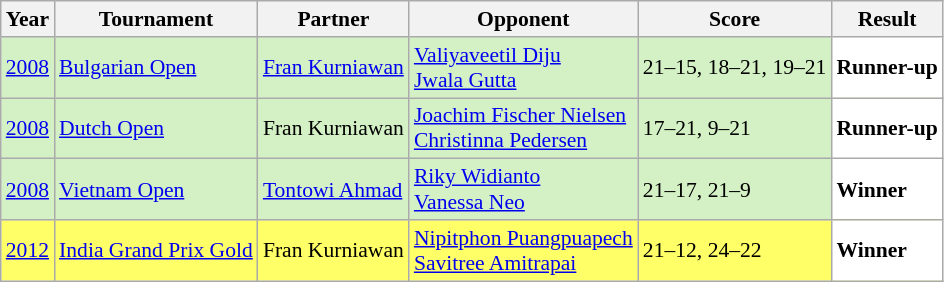<table class="sortable wikitable" style="font-size: 90%">
<tr>
<th>Year</th>
<th>Tournament</th>
<th>Partner</th>
<th>Opponent</th>
<th>Score</th>
<th>Result</th>
</tr>
<tr style="background:#D4F1C5">
<td align="center"><a href='#'>2008</a></td>
<td align="left"><a href='#'>Bulgarian Open</a></td>
<td align="left"> <a href='#'>Fran Kurniawan</a></td>
<td align="left"> <a href='#'>Valiyaveetil Diju</a><br> <a href='#'>Jwala Gutta</a></td>
<td align="left">21–15, 18–21, 19–21</td>
<td style="text-align:left; background:white"> <strong>Runner-up</strong></td>
</tr>
<tr style="background:#D4F1C5">
<td align="center"><a href='#'>2008</a></td>
<td align="left"><a href='#'>Dutch Open</a></td>
<td align="left"> Fran Kurniawan</td>
<td align="left"> <a href='#'>Joachim Fischer Nielsen</a><br> <a href='#'>Christinna Pedersen</a></td>
<td align="left">17–21, 9–21</td>
<td style="text-align:left; background:white"> <strong>Runner-up</strong></td>
</tr>
<tr style="background:#D4F1C5">
<td align="center"><a href='#'>2008</a></td>
<td align="left"><a href='#'>Vietnam Open</a></td>
<td align="left"> <a href='#'>Tontowi Ahmad</a></td>
<td align="left"> <a href='#'>Riky Widianto</a><br> <a href='#'>Vanessa Neo</a></td>
<td align="left">21–17, 21–9</td>
<td style="text-align:left; background:white"> <strong>Winner</strong></td>
</tr>
<tr style="background:#FFFF67">
<td align="center"><a href='#'>2012</a></td>
<td align="left"><a href='#'>India Grand Prix Gold</a></td>
<td align="left"> Fran Kurniawan</td>
<td align="left"> <a href='#'>Nipitphon Puangpuapech</a><br> <a href='#'>Savitree Amitrapai</a></td>
<td align="left">21–12, 24–22</td>
<td style="text-align:left; background:white"> <strong>Winner</strong></td>
</tr>
</table>
